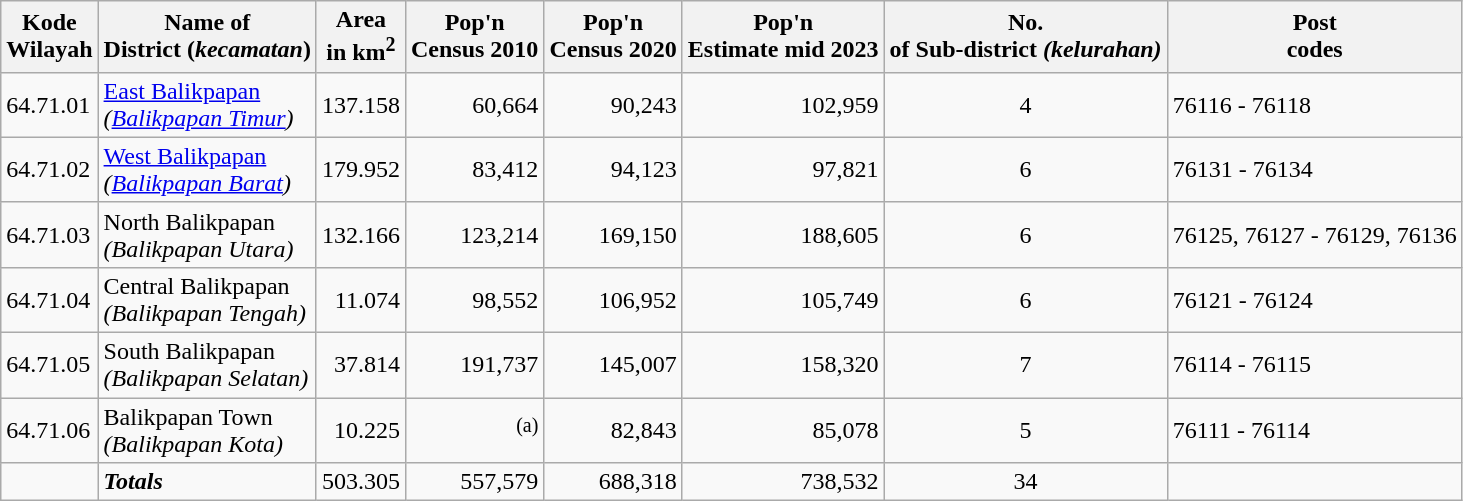<table class="sortable wikitable">
<tr>
<th>Kode<br>Wilayah</th>
<th>Name of<br>District
(<em>kecamatan</em>)</th>
<th>Area<br>in 
km<sup>2</sup></th>
<th>Pop'n<br>Census
2010</th>
<th>Pop'n<br>Census
2020</th>
<th>Pop'n<br>Estimate
mid 2023</th>
<th>No.<br>of Sub-district
<em>(kelurahan)</em></th>
<th>Post<br>codes</th>
</tr>
<tr>
<td>64.71.01</td>
<td><a href='#'>East Balikpapan</a><br><em>(<a href='#'>Balikpapan Timur</a>)</em></td>
<td align="right">137.158</td>
<td align="right">60,664</td>
<td align="right">90,243</td>
<td align="right">102,959</td>
<td align="center">4</td>
<td>76116 - 76118</td>
</tr>
<tr>
<td>64.71.02</td>
<td><a href='#'>West Balikpapan</a><br><em>(<a href='#'>Balikpapan Barat</a>)</em></td>
<td align="right">179.952</td>
<td align="right">83,412</td>
<td align="right">94,123</td>
<td align="right">97,821</td>
<td align="center">6</td>
<td>76131 - 76134</td>
</tr>
<tr>
<td>64.71.03</td>
<td>North Balikpapan<br><em>(Balikpapan Utara)</em></td>
<td align="right">132.166</td>
<td align="right">123,214</td>
<td align="right">169,150</td>
<td align="right">188,605</td>
<td align="center">6</td>
<td>76125, 76127 - 76129, 76136</td>
</tr>
<tr>
<td>64.71.04</td>
<td>Central Balikpapan<br><em>(Balikpapan Tengah)</em></td>
<td align="right">11.074</td>
<td align="right">98,552</td>
<td align="right">106,952</td>
<td align="right">105,749</td>
<td align="center">6</td>
<td>76121 - 76124</td>
</tr>
<tr>
<td>64.71.05</td>
<td>South Balikpapan<br><em>(Balikpapan Selatan)</em></td>
<td align="right">37.814</td>
<td align="right">191,737</td>
<td align="right">145,007</td>
<td align="right">158,320</td>
<td align="center">7</td>
<td>76114 - 76115</td>
</tr>
<tr>
<td>64.71.06</td>
<td>Balikpapan Town<br><em>(Balikpapan Kota)</em></td>
<td align="right">10.225</td>
<td align="right"><sup>(a)</sup></td>
<td align="right">82,843</td>
<td align="right">85,078</td>
<td align="center">5</td>
<td>76111 - 76114</td>
</tr>
<tr>
<td></td>
<td><strong><em>Totals</em></strong></td>
<td align="right">503.305</td>
<td align="right">557,579</td>
<td align="right">688,318</td>
<td align="right">738,532</td>
<td align="center">34</td>
<td></td>
</tr>
</table>
